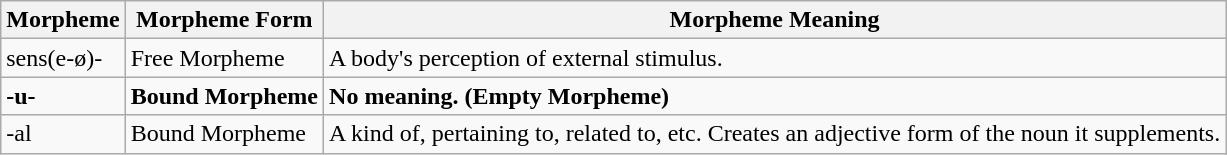<table class="wikitable">
<tr>
<th>Morpheme</th>
<th>Morpheme Form</th>
<th>Morpheme Meaning</th>
</tr>
<tr>
<td>sens(e-ø)-</td>
<td>Free Morpheme</td>
<td>A body's perception of external stimulus.</td>
</tr>
<tr>
<td><strong>-u-</strong></td>
<td><strong>Bound Morpheme</strong></td>
<td><strong>No meaning.   (Empty Morpheme)</strong></td>
</tr>
<tr>
<td>-al</td>
<td>Bound Morpheme</td>
<td>A kind of, pertaining to, related to, etc. Creates an adjective form of the noun it supplements.</td>
</tr>
</table>
